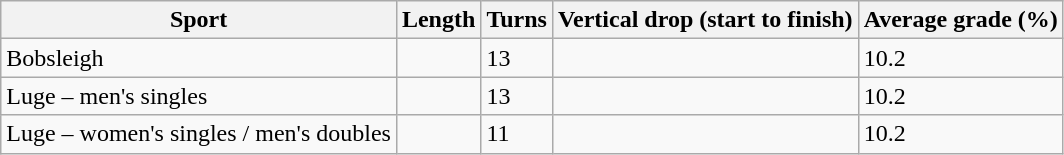<table class="wikitable">
<tr>
<th>Sport</th>
<th>Length</th>
<th>Turns</th>
<th>Vertical drop (start to finish)</th>
<th>Average grade (%)</th>
</tr>
<tr>
<td>Bobsleigh</td>
<td></td>
<td>13</td>
<td></td>
<td>10.2</td>
</tr>
<tr>
<td>Luge – men's singles</td>
<td></td>
<td>13</td>
<td></td>
<td>10.2</td>
</tr>
<tr>
<td>Luge – women's singles / men's doubles</td>
<td></td>
<td>11</td>
<td></td>
<td>10.2</td>
</tr>
</table>
